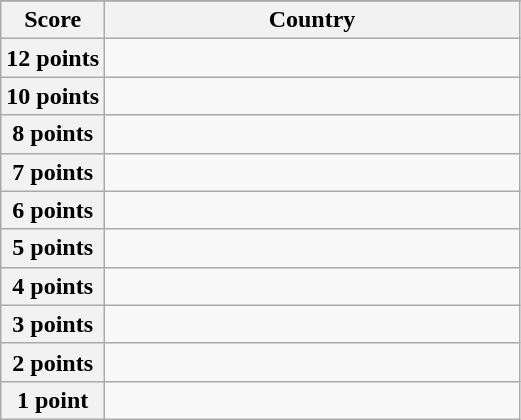<table class="wikitable">
<tr>
</tr>
<tr>
<th scope="col" width="20%">Score</th>
<th scope="col">Country</th>
</tr>
<tr>
<th scope="row">12 points</th>
<td></td>
</tr>
<tr>
<th scope="row">10 points</th>
<td></td>
</tr>
<tr>
<th scope="row">8 points</th>
<td></td>
</tr>
<tr>
<th scope="row">7 points</th>
<td></td>
</tr>
<tr>
<th scope="row">6 points</th>
<td></td>
</tr>
<tr>
<th scope="row">5 points</th>
<td></td>
</tr>
<tr>
<th scope="row">4 points</th>
<td></td>
</tr>
<tr>
<th scope="row">3 points</th>
<td></td>
</tr>
<tr>
<th scope="row">2 points</th>
<td></td>
</tr>
<tr>
<th scope="row">1 point</th>
<td></td>
</tr>
</table>
